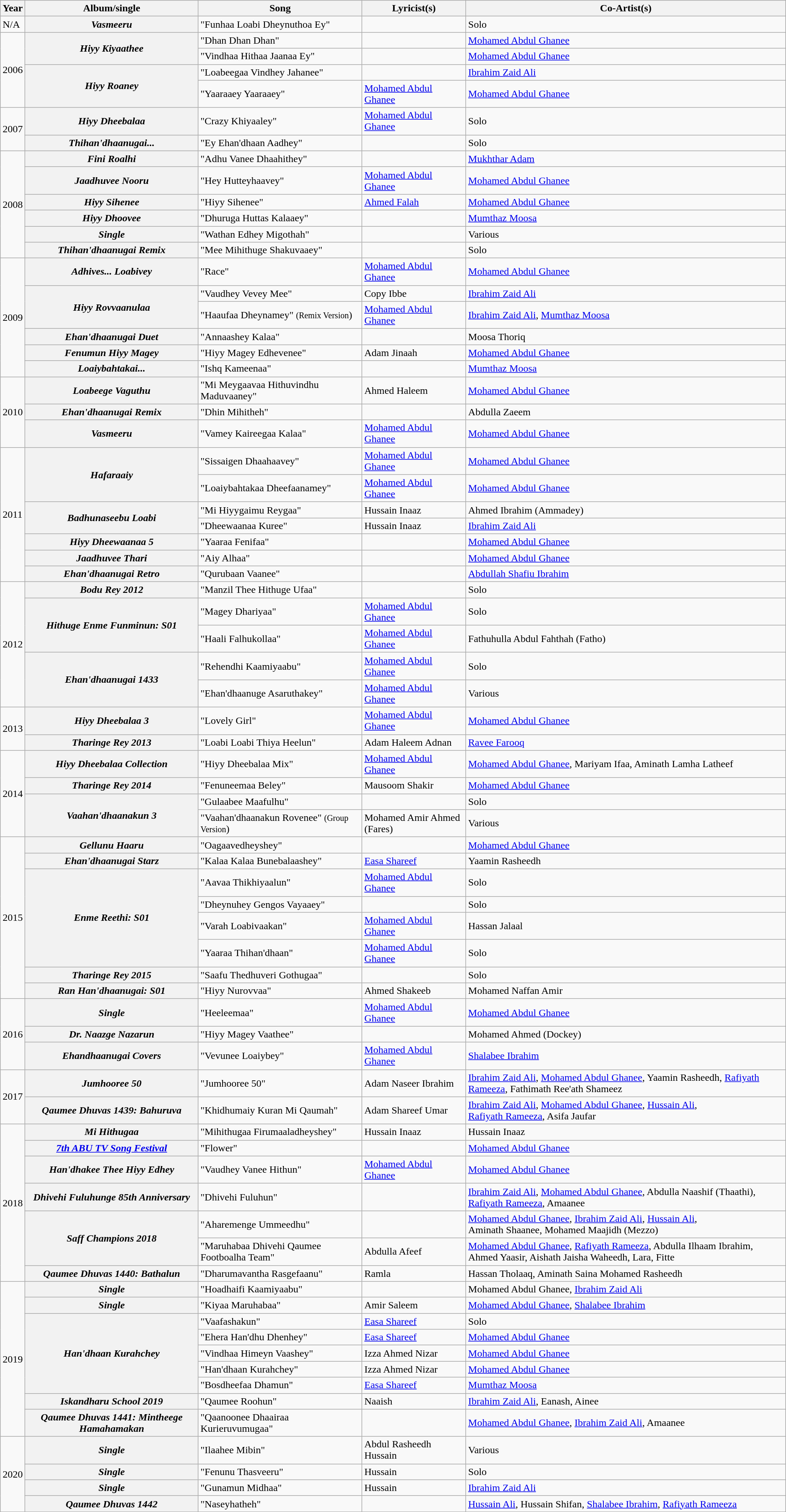<table class="wikitable plainrowheaders">
<tr>
<th scope="col">Year</th>
<th scope="col">Album/single</th>
<th scope="col">Song</th>
<th>Lyricist(s)</th>
<th scope="col">Co-Artist(s)</th>
</tr>
<tr>
<td>N/A</td>
<th scope="row"><em>Vasmeeru</em></th>
<td>"Funhaa Loabi Dheynuthoa Ey"</td>
<td></td>
<td>Solo</td>
</tr>
<tr>
<td rowspan="4">2006</td>
<th scope="row" rowspan="2" scope="row"><em>Hiyy Kiyaathee</em></th>
<td>"Dhan Dhan Dhan" </td>
<td></td>
<td><a href='#'>Mohamed Abdul Ghanee</a></td>
</tr>
<tr>
<td>"Vindhaa Hithaa Jaanaa Ey"</td>
<td></td>
<td><a href='#'>Mohamed Abdul Ghanee</a></td>
</tr>
<tr>
<th scope="row" rowspan="2"><em>Hiyy Roaney</em></th>
<td>"Loabeegaa Vindhey Jahanee"</td>
<td></td>
<td><a href='#'>Ibrahim Zaid Ali</a></td>
</tr>
<tr>
<td>"Yaaraaey Yaaraaey"</td>
<td><a href='#'>Mohamed Abdul Ghanee</a></td>
<td><a href='#'>Mohamed Abdul Ghanee</a></td>
</tr>
<tr>
<td rowspan="2">2007</td>
<th scope="row"><em>Hiyy Dheebalaa</em></th>
<td>"Crazy Khiyaaley"</td>
<td><a href='#'>Mohamed Abdul Ghanee</a></td>
<td>Solo</td>
</tr>
<tr>
<th scope="row"><em>Thihan'dhaanugai...</em></th>
<td>"Ey Ehan'dhaan Aadhey"</td>
<td></td>
<td>Solo</td>
</tr>
<tr>
<td rowspan="6">2008</td>
<th scope="row"><em>Fini Roalhi</em></th>
<td>"Adhu Vanee Dhaahithey"</td>
<td></td>
<td><a href='#'>Mukhthar Adam</a></td>
</tr>
<tr>
<th scope="row"><em>Jaadhuvee Nooru</em></th>
<td>"Hey Hutteyhaavey"</td>
<td><a href='#'>Mohamed Abdul Ghanee</a></td>
<td><a href='#'>Mohamed Abdul Ghanee</a></td>
</tr>
<tr>
<th scope="row"><em>Hiyy Sihenee</em></th>
<td>"Hiyy Sihenee"</td>
<td><a href='#'>Ahmed Falah</a></td>
<td><a href='#'>Mohamed Abdul Ghanee</a></td>
</tr>
<tr>
<th scope="row"><em>Hiyy Dhoovee</em></th>
<td>"Dhuruga Huttas Kalaaey"</td>
<td></td>
<td><a href='#'>Mumthaz Moosa</a></td>
</tr>
<tr>
<th scope="row"><em>Single</em></th>
<td>"Wathan Edhey Migothah"</td>
<td></td>
<td>Various</td>
</tr>
<tr>
<th scope="row"><em>Thihan'dhaanugai Remix</em></th>
<td>"Mee Mihithuge Shakuvaaey"</td>
<td></td>
<td>Solo</td>
</tr>
<tr>
<td rowspan="6">2009</td>
<th scope="row"><em>Adhives... Loabivey</em></th>
<td>"Race"</td>
<td><a href='#'>Mohamed Abdul Ghanee</a></td>
<td><a href='#'>Mohamed Abdul Ghanee</a></td>
</tr>
<tr>
<th scope="row" rowspan="2"><em>Hiyy Rovvaanulaa</em></th>
<td>"Vaudhey Vevey Mee"</td>
<td>Copy Ibbe</td>
<td><a href='#'>Ibrahim Zaid Ali</a></td>
</tr>
<tr>
<td>"Haaufaa Dheynamey" <small>(Remix Version</small>)</td>
<td><a href='#'>Mohamed Abdul Ghanee</a></td>
<td><a href='#'>Ibrahim Zaid Ali</a>, <a href='#'>Mumthaz Moosa</a></td>
</tr>
<tr>
<th scope="row"><em>Ehan'dhaanugai Duet</em></th>
<td>"Annaashey Kalaa"</td>
<td></td>
<td>Moosa Thoriq</td>
</tr>
<tr>
<th scope="row"><em>Fenumun Hiyy Magey</em></th>
<td>"Hiyy Magey Edhevenee"</td>
<td>Adam Jinaah</td>
<td><a href='#'>Mohamed Abdul Ghanee</a></td>
</tr>
<tr>
<th scope="row"><em>Loaiybahtakai...</em></th>
<td>"Ishq Kameenaa"</td>
<td></td>
<td><a href='#'>Mumthaz Moosa</a></td>
</tr>
<tr>
<td rowspan="3">2010</td>
<th scope="row"><em>Loabeege Vaguthu</em></th>
<td>"Mi Meygaavaa Hithuvindhu Maduvaaney"</td>
<td>Ahmed Haleem</td>
<td><a href='#'>Mohamed Abdul Ghanee</a></td>
</tr>
<tr>
<th scope="row"><em>Ehan'dhaanugai Remix</em></th>
<td>"Dhin Mihitheh"</td>
<td></td>
<td>Abdulla Zaeem</td>
</tr>
<tr>
<th scope="row"><em>Vasmeeru</em></th>
<td>"Vamey Kaireegaa Kalaa"</td>
<td><a href='#'>Mohamed Abdul Ghanee</a></td>
<td><a href='#'>Mohamed Abdul Ghanee</a></td>
</tr>
<tr>
<td rowspan="7">2011</td>
<th scope="row" rowspan="2"><em>Hafaraaiy</em></th>
<td>"Sissaigen Dhaahaavey"</td>
<td><a href='#'>Mohamed Abdul Ghanee</a></td>
<td><a href='#'>Mohamed Abdul Ghanee</a></td>
</tr>
<tr>
<td>"Loaiybahtakaa Dheefaanamey"</td>
<td><a href='#'>Mohamed Abdul Ghanee</a></td>
<td><a href='#'>Mohamed Abdul Ghanee</a></td>
</tr>
<tr>
<th scope="row" rowspan="2"><em>Badhunaseebu Loabi</em></th>
<td>"Mi Hiyygaimu Reygaa"</td>
<td>Hussain Inaaz</td>
<td>Ahmed Ibrahim (Ammadey)</td>
</tr>
<tr>
<td>"Dheewaanaa Kuree"</td>
<td>Hussain Inaaz</td>
<td><a href='#'>Ibrahim Zaid Ali</a></td>
</tr>
<tr>
<th scope="row"><em>Hiyy Dheewaanaa 5</em></th>
<td>"Yaaraa Fenifaa"</td>
<td></td>
<td><a href='#'>Mohamed Abdul Ghanee</a></td>
</tr>
<tr>
<th scope="row"><em>Jaadhuvee Thari</em></th>
<td>"Aiy Alhaa"</td>
<td></td>
<td><a href='#'>Mohamed Abdul Ghanee</a></td>
</tr>
<tr>
<th scope="row"><em>Ehan'dhaanugai Retro</em></th>
<td>"Qurubaan Vaanee"</td>
<td></td>
<td><a href='#'>Abdullah Shafiu Ibrahim</a></td>
</tr>
<tr>
<td rowspan="5">2012</td>
<th scope="row"><em>Bodu Rey 2012</em></th>
<td>"Manzil Thee Hithuge Ufaa"</td>
<td></td>
<td>Solo</td>
</tr>
<tr>
<th scope="row" rowspan="2"><em>Hithuge Enme Funminun: S01</em></th>
<td>"Magey Dhariyaa"</td>
<td><a href='#'>Mohamed Abdul Ghanee</a></td>
<td>Solo</td>
</tr>
<tr>
<td>"Haali Falhukollaa"</td>
<td><a href='#'>Mohamed Abdul Ghanee</a></td>
<td>Fathuhulla Abdul Fahthah (Fatho)</td>
</tr>
<tr>
<th scope="row" rowspan="2"><em>Ehan'dhaanugai 1433</em></th>
<td>"Rehendhi Kaamiyaabu"</td>
<td><a href='#'>Mohamed Abdul Ghanee</a></td>
<td>Solo</td>
</tr>
<tr>
<td>"Ehan'dhaanuge Asaruthakey"</td>
<td><a href='#'>Mohamed Abdul Ghanee</a></td>
<td>Various</td>
</tr>
<tr>
<td rowspan="2">2013</td>
<th scope="row"><em>Hiyy Dheebalaa 3</em></th>
<td>"Lovely Girl"</td>
<td><a href='#'>Mohamed Abdul Ghanee</a></td>
<td><a href='#'>Mohamed Abdul Ghanee</a></td>
</tr>
<tr>
<th scope="row"><em>Tharinge Rey 2013</em></th>
<td>"Loabi Loabi Thiya Heelun"</td>
<td>Adam Haleem Adnan</td>
<td><a href='#'>Ravee Farooq</a></td>
</tr>
<tr>
<td rowspan="4">2014</td>
<th scope="row"><em>Hiyy Dheebalaa Collection</em></th>
<td>"Hiyy Dheebalaa Mix"</td>
<td><a href='#'>Mohamed Abdul Ghanee</a></td>
<td><a href='#'>Mohamed Abdul Ghanee</a>, Mariyam Ifaa, Aminath Lamha Latheef</td>
</tr>
<tr>
<th scope="row"><em>Tharinge Rey 2014</em></th>
<td>"Fenuneemaa Beley"</td>
<td>Mausoom Shakir</td>
<td><a href='#'>Mohamed Abdul Ghanee</a></td>
</tr>
<tr>
<th scope="row" rowspan="2"><em>Vaahan'dhaanakun 3</em></th>
<td>"Gulaabee Maafulhu"</td>
<td></td>
<td>Solo</td>
</tr>
<tr>
<td>"Vaahan'dhaanakun Rovenee" <small>(Group Version</small>)</td>
<td>Mohamed Amir Ahmed (Fares)</td>
<td>Various</td>
</tr>
<tr>
<td rowspan="8">2015</td>
<th scope="row"><em>Gellunu Haaru</em></th>
<td>"Oagaavedheyshey"</td>
<td></td>
<td><a href='#'>Mohamed Abdul Ghanee</a></td>
</tr>
<tr>
<th scope="row"><em>Ehan'dhaanugai Starz</em></th>
<td>"Kalaa Kalaa Bunebalaashey"</td>
<td><a href='#'>Easa Shareef</a></td>
<td>Yaamin Rasheedh</td>
</tr>
<tr>
<th scope="row" rowspan="4"><em>Enme Reethi: S01</em></th>
<td>"Aavaa Thikhiyaalun"</td>
<td><a href='#'>Mohamed Abdul Ghanee</a></td>
<td>Solo</td>
</tr>
<tr>
<td>"Dheynuhey Gengos Vayaaey"</td>
<td></td>
<td>Solo</td>
</tr>
<tr>
<td>"Varah Loabivaakan"</td>
<td><a href='#'>Mohamed Abdul Ghanee</a></td>
<td>Hassan Jalaal</td>
</tr>
<tr>
<td>"Yaaraa Thihan'dhaan"</td>
<td><a href='#'>Mohamed Abdul Ghanee</a></td>
<td>Solo</td>
</tr>
<tr>
<th scope="row"><em>Tharinge Rey 2015</em></th>
<td>"Saafu Thedhuveri Gothugaa"</td>
<td></td>
<td>Solo</td>
</tr>
<tr>
<th scope="row"><em>Ran Han'dhaanugai: S01</em></th>
<td>"Hiyy Nurovvaa"</td>
<td>Ahmed Shakeeb</td>
<td>Mohamed Naffan Amir</td>
</tr>
<tr>
<td rowspan="3">2016</td>
<th scope="row"><em>Single</em></th>
<td>"Heeleemaa"</td>
<td><a href='#'>Mohamed Abdul Ghanee</a></td>
<td><a href='#'>Mohamed Abdul Ghanee</a></td>
</tr>
<tr>
<th scope="row"><em>Dr. Naazge Nazarun</em></th>
<td>"Hiyy Magey Vaathee"</td>
<td></td>
<td>Mohamed Ahmed (Dockey)</td>
</tr>
<tr>
<th scope="row" scope="row"><em>Ehandhaanugai Covers</em></th>
<td>"Vevunee Loaiybey"</td>
<td><a href='#'>Mohamed Abdul Ghanee</a></td>
<td><a href='#'>Shalabee Ibrahim</a></td>
</tr>
<tr>
<td rowspan="2">2017</td>
<th scope="row"><em>Jumhooree 50</em></th>
<td>"Jumhooree 50"</td>
<td>Adam Naseer Ibrahim</td>
<td><a href='#'>Ibrahim Zaid Ali</a>, <a href='#'>Mohamed Abdul Ghanee</a>, Yaamin Rasheedh, <a href='#'>Rafiyath Rameeza</a>, Fathimath Ree'ath Shameez</td>
</tr>
<tr>
<th scope="row"><em>Qaumee Dhuvas 1439: Bahuruva</em></th>
<td>"Khidhumaiy Kuran Mi Qaumah"</td>
<td>Adam Shareef Umar</td>
<td><a href='#'>Ibrahim Zaid Ali</a>, <a href='#'>Mohamed Abdul Ghanee</a>, <a href='#'>Hussain Ali</a>,<br><a href='#'>Rafiyath Rameeza</a>, Asifa Jaufar</td>
</tr>
<tr>
<td rowspan="7">2018</td>
<th scope="row"><em>Mi Hithugaa</em></th>
<td>"Mihithugaa Firumaaladheyshey"</td>
<td>Hussain Inaaz</td>
<td>Hussain Inaaz</td>
</tr>
<tr>
<th scope="row"><a href='#'><em>7th ABU TV Song Festival</em></a></th>
<td>"Flower" </td>
<td></td>
<td><a href='#'>Mohamed Abdul Ghanee</a></td>
</tr>
<tr>
<th scope="row"><em>Han'dhakee Thee Hiyy Edhey</em></th>
<td>"Vaudhey Vanee Hithun"</td>
<td><a href='#'>Mohamed Abdul Ghanee</a></td>
<td><a href='#'>Mohamed Abdul Ghanee</a></td>
</tr>
<tr>
<th scope="row"><em>Dhivehi Fuluhunge 85th Anniversary</em></th>
<td>"Dhivehi Fuluhun"</td>
<td></td>
<td><a href='#'>Ibrahim Zaid Ali</a>, <a href='#'>Mohamed Abdul Ghanee</a>, Abdulla Naashif (Thaathi),<br><a href='#'>Rafiyath Rameeza</a>, Amaanee</td>
</tr>
<tr>
<th scope="row" rowspan="2"><em>Saff Champions 2018</em></th>
<td>"Aharemenge Ummeedhu"</td>
<td></td>
<td><a href='#'>Mohamed Abdul Ghanee</a>, <a href='#'>Ibrahim Zaid Ali</a>, <a href='#'>Hussain Ali</a>,<br>Aminath Shaanee, Mohamed Maajidh (Mezzo)</td>
</tr>
<tr>
<td>"Maruhabaa Dhivehi Qaumee Footboalha Team"</td>
<td>Abdulla Afeef</td>
<td><a href='#'>Mohamed Abdul Ghanee</a>, <a href='#'>Rafiyath Rameeza</a>, Abdulla Ilhaam Ibrahim,<br>Ahmed Yaasir, Aishath Jaisha Waheedh, Lara, Fitte</td>
</tr>
<tr>
<th scope="row"><em>Qaumee Dhuvas 1440: Bathalun</em></th>
<td>"Dharumavantha Rasgefaanu"</td>
<td>Ramla</td>
<td>Hassan Tholaaq, Aminath Saina Mohamed Rasheedh</td>
</tr>
<tr>
<td rowspan="9">2019</td>
<th scope="row"><em>Single</em></th>
<td>"Hoadhaifi Kaamiyaabu"</td>
<td></td>
<td>Mohamed Abdul Ghanee, <a href='#'>Ibrahim Zaid Ali</a></td>
</tr>
<tr>
<th scope="row"><em>Single</em></th>
<td>"Kiyaa Maruhabaa"</td>
<td>Amir Saleem</td>
<td><a href='#'>Mohamed Abdul Ghanee</a>, <a href='#'>Shalabee Ibrahim</a></td>
</tr>
<tr>
<th scope="row" rowspan="5"><em>Han'dhaan Kurahchey</em></th>
<td>"Vaafashakun"</td>
<td><a href='#'>Easa Shareef</a></td>
<td>Solo</td>
</tr>
<tr>
<td>"Ehera Han'dhu Dhenhey"</td>
<td><a href='#'>Easa Shareef</a></td>
<td><a href='#'>Mohamed Abdul Ghanee</a></td>
</tr>
<tr>
<td>"Vindhaa Himeyn Vaashey"</td>
<td>Izza Ahmed Nizar</td>
<td><a href='#'>Mohamed Abdul Ghanee</a></td>
</tr>
<tr>
<td>"Han'dhaan Kurahchey"</td>
<td>Izza Ahmed Nizar</td>
<td><a href='#'>Mohamed Abdul Ghanee</a></td>
</tr>
<tr>
<td>"Bosdheefaa Dhamun"</td>
<td><a href='#'>Easa Shareef</a></td>
<td><a href='#'>Mumthaz Moosa</a></td>
</tr>
<tr>
<th scope="row"><em>Iskandharu School 2019</em></th>
<td>"Qaumee Roohun"</td>
<td>Naaish</td>
<td><a href='#'>Ibrahim Zaid Ali</a>, Eanash, Ainee</td>
</tr>
<tr>
<th scope="row"><em>Qaumee Dhuvas 1441: Mintheege Hamahamakan</em></th>
<td>"Qaanoonee Dhaairaa Kurieruvumugaa"</td>
<td></td>
<td><a href='#'>Mohamed Abdul Ghanee</a>, <a href='#'>Ibrahim Zaid Ali</a>, Amaanee</td>
</tr>
<tr>
<td rowspan="4">2020</td>
<th scope="row"><em>Single</em></th>
<td>"Ilaahee Mibin"</td>
<td>Abdul Rasheedh Hussain</td>
<td>Various</td>
</tr>
<tr>
<th scope="row"><em>Single</em></th>
<td>"Fenunu Thasveeru"</td>
<td>Hussain</td>
<td>Solo</td>
</tr>
<tr>
<th scope="row"><em>Single</em></th>
<td>"Gunamun Midhaa"</td>
<td>Hussain</td>
<td><a href='#'>Ibrahim Zaid Ali</a></td>
</tr>
<tr>
<th scope="row"><em>Qaumee Dhuvas 1442</em></th>
<td>"Naseyhatheh"</td>
<td></td>
<td><a href='#'>Hussain Ali</a>, Hussain Shifan, <a href='#'>Shalabee Ibrahim</a>, <a href='#'>Rafiyath Rameeza</a></td>
</tr>
<tr>
</tr>
</table>
